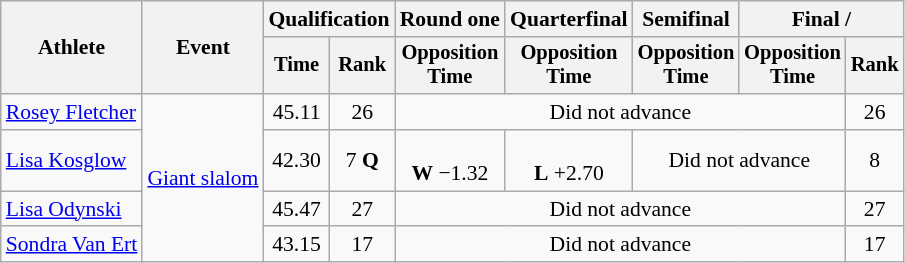<table class=wikitable style=font-size:90%;text-align:center>
<tr>
<th rowspan=2>Athlete</th>
<th rowspan=2>Event</th>
<th colspan=2>Qualification</th>
<th>Round one</th>
<th>Quarterfinal</th>
<th>Semifinal</th>
<th colspan=2>Final / </th>
</tr>
<tr style=font-size:95%>
<th>Time</th>
<th>Rank</th>
<th>Opposition<br>Time</th>
<th>Opposition<br>Time</th>
<th>Opposition<br>Time</th>
<th>Opposition<br>Time</th>
<th>Rank</th>
</tr>
<tr>
<td align=left><a href='#'>Rosey Fletcher</a></td>
<td align=left rowspan=4><a href='#'>Giant slalom</a></td>
<td>45.11</td>
<td>26</td>
<td colspan=4>Did not advance</td>
<td>26</td>
</tr>
<tr>
<td align=left><a href='#'>Lisa Kosglow</a></td>
<td>42.30</td>
<td>7 <strong>Q</strong></td>
<td><br><strong>W</strong> −1.32</td>
<td><br><strong>L</strong> +2.70</td>
<td colspan=2>Did not advance</td>
<td>8</td>
</tr>
<tr>
<td align=left><a href='#'>Lisa Odynski</a></td>
<td>45.47</td>
<td>27</td>
<td colspan=4>Did not advance</td>
<td>27</td>
</tr>
<tr>
<td align=left><a href='#'>Sondra Van Ert</a></td>
<td>43.15</td>
<td>17</td>
<td colspan=4>Did not advance</td>
<td>17</td>
</tr>
</table>
